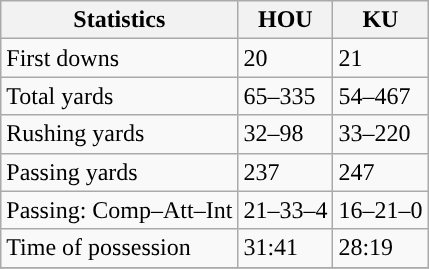<table class="wikitable" style="float: left;">
<tr>
<th>Statistics</th>
<th>HOU</th>
<th>KU</th>
</tr>
<tr>
<td>First downs</td>
<td>20</td>
<td>21</td>
</tr>
<tr>
<td>Total yards</td>
<td>65–335</td>
<td>54–467</td>
</tr>
<tr>
<td>Rushing yards</td>
<td>32–98</td>
<td>33–220</td>
</tr>
<tr>
<td>Passing yards</td>
<td>237</td>
<td>247</td>
</tr>
<tr>
<td>Passing: Comp–Att–Int</td>
<td>21–33–4</td>
<td>16–21–0</td>
</tr>
<tr>
<td>Time of possession</td>
<td>31:41</td>
<td>28:19</td>
</tr>
<tr>
</tr>
</table>
